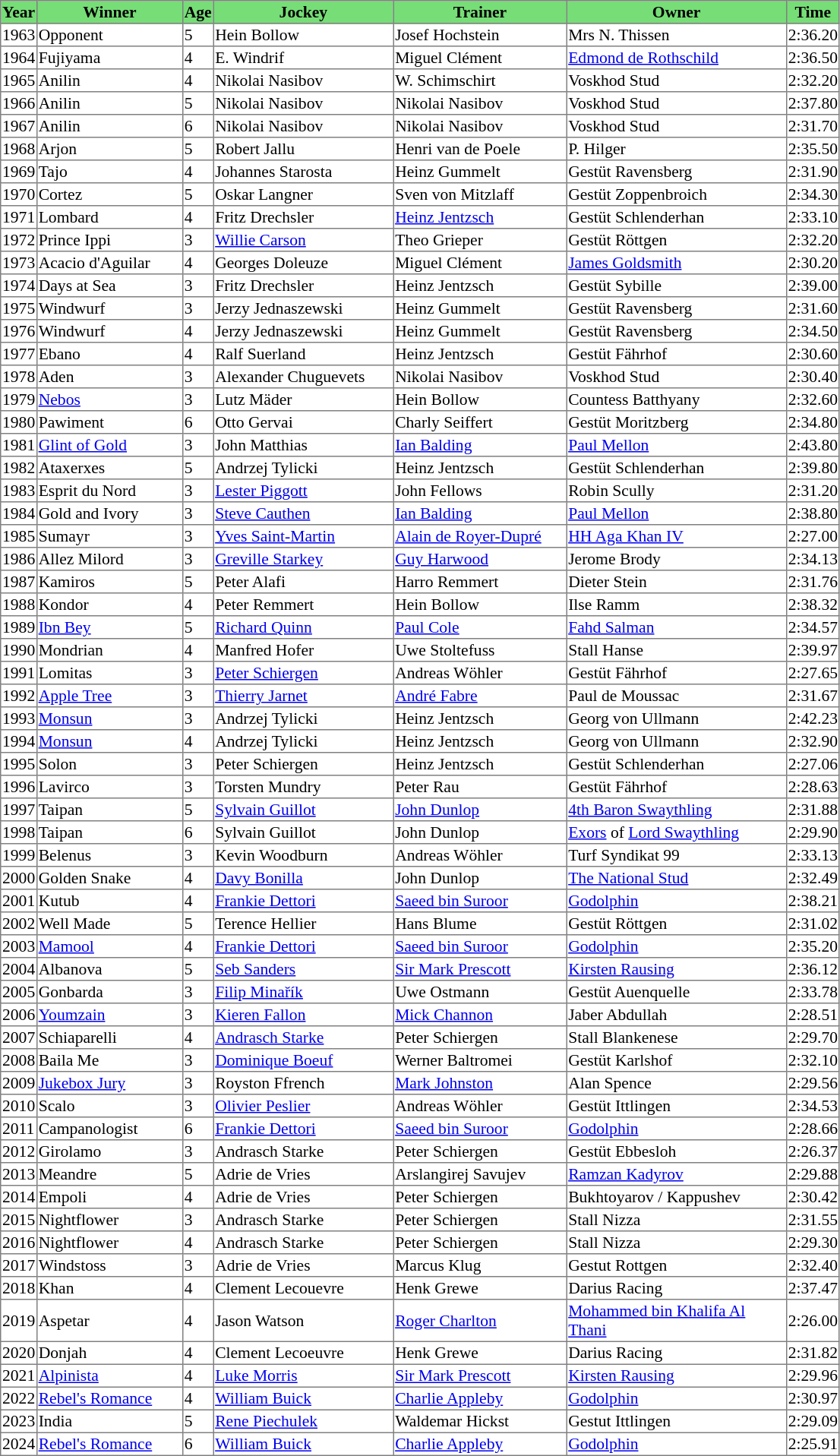<table class = "sortable" | border="1" style="border-collapse: collapse; font-size:90%">
<tr bgcolor="#77dd77" align="center">
<th>Year</th>
<th>Winner</th>
<th>Age</th>
<th>Jockey</th>
<th>Trainer</th>
<th>Owner</th>
<th>Time</th>
</tr>
<tr>
<td>1963</td>
<td width=125px>Opponent</td>
<td>5</td>
<td width=155px>Hein Bollow</td>
<td width=149px>Josef Hochstein</td>
<td width=190px>Mrs N. Thissen</td>
<td>2:36.20</td>
</tr>
<tr>
<td>1964</td>
<td>Fujiyama</td>
<td>4</td>
<td>E. Windrif</td>
<td>Miguel Clément</td>
<td><a href='#'>Edmond de Rothschild</a></td>
<td>2:36.50</td>
</tr>
<tr>
<td>1965</td>
<td>Anilin</td>
<td>4</td>
<td>Nikolai Nasibov</td>
<td>W. Schimschirt</td>
<td>Voskhod Stud</td>
<td>2:32.20</td>
</tr>
<tr>
<td>1966</td>
<td>Anilin</td>
<td>5</td>
<td>Nikolai Nasibov</td>
<td>Nikolai Nasibov</td>
<td>Voskhod Stud</td>
<td>2:37.80</td>
</tr>
<tr>
<td>1967</td>
<td>Anilin</td>
<td>6</td>
<td>Nikolai Nasibov</td>
<td>Nikolai Nasibov</td>
<td>Voskhod Stud</td>
<td>2:31.70</td>
</tr>
<tr>
<td>1968</td>
<td>Arjon</td>
<td>5</td>
<td>Robert Jallu</td>
<td>Henri van de Poele</td>
<td>P. Hilger</td>
<td>2:35.50</td>
</tr>
<tr>
<td>1969</td>
<td>Tajo</td>
<td>4</td>
<td>Johannes Starosta</td>
<td>Heinz Gummelt</td>
<td>Gestüt Ravensberg</td>
<td>2:31.90</td>
</tr>
<tr>
<td>1970</td>
<td>Cortez</td>
<td>5</td>
<td>Oskar Langner</td>
<td>Sven von Mitzlaff</td>
<td>Gestüt Zoppenbroich</td>
<td>2:34.30</td>
</tr>
<tr>
<td>1971</td>
<td>Lombard</td>
<td>4</td>
<td>Fritz Drechsler</td>
<td><a href='#'>Heinz Jentzsch</a></td>
<td>Gestüt Schlenderhan</td>
<td>2:33.10</td>
</tr>
<tr>
<td>1972</td>
<td>Prince Ippi</td>
<td>3</td>
<td><a href='#'>Willie Carson</a></td>
<td>Theo Grieper</td>
<td>Gestüt Röttgen</td>
<td>2:32.20</td>
</tr>
<tr>
<td>1973</td>
<td>Acacio d'Aguilar</td>
<td>4</td>
<td>Georges Doleuze</td>
<td>Miguel Clément</td>
<td><a href='#'>James Goldsmith</a></td>
<td>2:30.20</td>
</tr>
<tr>
<td>1974</td>
<td>Days at Sea</td>
<td>3</td>
<td>Fritz Drechsler</td>
<td>Heinz Jentzsch</td>
<td>Gestüt Sybille</td>
<td>2:39.00</td>
</tr>
<tr>
<td>1975</td>
<td>Windwurf</td>
<td>3</td>
<td>Jerzy Jednaszewski</td>
<td>Heinz Gummelt</td>
<td>Gestüt Ravensberg</td>
<td>2:31.60</td>
</tr>
<tr>
<td>1976</td>
<td>Windwurf</td>
<td>4</td>
<td>Jerzy Jednaszewski</td>
<td>Heinz Gummelt</td>
<td>Gestüt Ravensberg</td>
<td>2:34.50</td>
</tr>
<tr>
<td>1977</td>
<td>Ebano</td>
<td>4</td>
<td>Ralf Suerland</td>
<td>Heinz Jentzsch</td>
<td>Gestüt Fährhof</td>
<td>2:30.60</td>
</tr>
<tr>
<td>1978</td>
<td>Aden</td>
<td>3</td>
<td>Alexander Chuguevets</td>
<td>Nikolai Nasibov</td>
<td>Voskhod Stud</td>
<td>2:30.40</td>
</tr>
<tr>
<td>1979</td>
<td><a href='#'>Nebos</a></td>
<td>3</td>
<td>Lutz Mäder</td>
<td>Hein Bollow</td>
<td>Countess Batthyany</td>
<td>2:32.60</td>
</tr>
<tr>
<td>1980</td>
<td>Pawiment</td>
<td>6</td>
<td>Otto Gervai</td>
<td>Charly Seiffert</td>
<td>Gestüt Moritzberg</td>
<td>2:34.80</td>
</tr>
<tr>
<td>1981</td>
<td><a href='#'>Glint of Gold</a></td>
<td>3</td>
<td>John Matthias</td>
<td><a href='#'>Ian Balding</a></td>
<td><a href='#'>Paul Mellon</a></td>
<td>2:43.80</td>
</tr>
<tr>
<td>1982</td>
<td>Ataxerxes</td>
<td>5</td>
<td>Andrzej Tylicki</td>
<td>Heinz Jentzsch</td>
<td>Gestüt Schlenderhan</td>
<td>2:39.80</td>
</tr>
<tr>
<td>1983</td>
<td>Esprit du Nord</td>
<td>3</td>
<td><a href='#'>Lester Piggott</a></td>
<td>John Fellows</td>
<td>Robin Scully</td>
<td>2:31.20</td>
</tr>
<tr>
<td>1984</td>
<td>Gold and Ivory</td>
<td>3</td>
<td><a href='#'>Steve Cauthen</a></td>
<td><a href='#'>Ian Balding</a></td>
<td><a href='#'>Paul Mellon</a></td>
<td>2:38.80</td>
</tr>
<tr>
<td>1985</td>
<td>Sumayr</td>
<td>3</td>
<td><a href='#'>Yves Saint-Martin</a></td>
<td><a href='#'>Alain de Royer-Dupré</a></td>
<td><a href='#'>HH Aga Khan IV</a></td>
<td>2:27.00</td>
</tr>
<tr>
<td>1986</td>
<td>Allez Milord</td>
<td>3</td>
<td><a href='#'>Greville Starkey</a></td>
<td><a href='#'>Guy Harwood</a></td>
<td>Jerome Brody</td>
<td>2:34.13</td>
</tr>
<tr>
<td>1987</td>
<td>Kamiros</td>
<td>5</td>
<td>Peter Alafi</td>
<td>Harro Remmert</td>
<td>Dieter Stein</td>
<td>2:31.76</td>
</tr>
<tr>
<td>1988</td>
<td>Kondor</td>
<td>4</td>
<td>Peter Remmert</td>
<td>Hein Bollow</td>
<td>Ilse Ramm</td>
<td>2:38.32</td>
</tr>
<tr>
<td>1989</td>
<td><a href='#'>Ibn Bey</a></td>
<td>5</td>
<td><a href='#'>Richard Quinn</a></td>
<td><a href='#'>Paul Cole</a></td>
<td><a href='#'>Fahd Salman</a></td>
<td>2:34.57</td>
</tr>
<tr>
<td>1990</td>
<td>Mondrian</td>
<td>4</td>
<td>Manfred Hofer</td>
<td>Uwe Stoltefuss</td>
<td>Stall Hanse</td>
<td>2:39.97</td>
</tr>
<tr>
<td>1991</td>
<td>Lomitas</td>
<td>3</td>
<td><a href='#'>Peter Schiergen</a></td>
<td>Andreas Wöhler</td>
<td>Gestüt Fährhof</td>
<td>2:27.65</td>
</tr>
<tr>
<td>1992</td>
<td><a href='#'>Apple Tree</a></td>
<td>3</td>
<td><a href='#'>Thierry Jarnet</a></td>
<td><a href='#'>André Fabre</a></td>
<td>Paul de Moussac</td>
<td>2:31.67</td>
</tr>
<tr>
<td>1993</td>
<td><a href='#'>Monsun</a></td>
<td>3</td>
<td>Andrzej Tylicki</td>
<td>Heinz Jentzsch</td>
<td>Georg von Ullmann</td>
<td>2:42.23</td>
</tr>
<tr>
<td>1994</td>
<td><a href='#'>Monsun</a></td>
<td>4</td>
<td>Andrzej Tylicki</td>
<td>Heinz Jentzsch</td>
<td>Georg von Ullmann</td>
<td>2:32.90</td>
</tr>
<tr>
<td>1995</td>
<td>Solon</td>
<td>3</td>
<td>Peter Schiergen</td>
<td>Heinz Jentzsch</td>
<td>Gestüt Schlenderhan</td>
<td>2:27.06</td>
</tr>
<tr>
<td>1996</td>
<td>Lavirco</td>
<td>3</td>
<td>Torsten Mundry</td>
<td>Peter Rau</td>
<td>Gestüt Fährhof</td>
<td>2:28.63</td>
</tr>
<tr>
<td>1997</td>
<td>Taipan</td>
<td>5</td>
<td><a href='#'>Sylvain Guillot</a></td>
<td><a href='#'>John Dunlop</a></td>
<td><a href='#'>4th Baron Swaythling</a></td>
<td>2:31.88</td>
</tr>
<tr>
<td>1998</td>
<td>Taipan</td>
<td>6</td>
<td>Sylvain Guillot</td>
<td>John Dunlop</td>
<td><a href='#'>Exors</a> of <a href='#'>Lord Swaythling</a></td>
<td>2:29.90</td>
</tr>
<tr>
<td>1999</td>
<td>Belenus</td>
<td>3</td>
<td>Kevin Woodburn</td>
<td>Andreas Wöhler</td>
<td>Turf Syndikat 99</td>
<td>2:33.13</td>
</tr>
<tr>
<td>2000</td>
<td>Golden Snake</td>
<td>4</td>
<td><a href='#'>Davy Bonilla</a></td>
<td>John Dunlop</td>
<td><a href='#'>The National Stud</a></td>
<td>2:32.49</td>
</tr>
<tr>
<td>2001</td>
<td>Kutub</td>
<td>4</td>
<td><a href='#'>Frankie Dettori</a></td>
<td><a href='#'>Saeed bin Suroor</a></td>
<td><a href='#'>Godolphin</a></td>
<td>2:38.21</td>
</tr>
<tr>
<td>2002</td>
<td>Well Made</td>
<td>5</td>
<td>Terence Hellier</td>
<td>Hans Blume</td>
<td>Gestüt Röttgen</td>
<td>2:31.02</td>
</tr>
<tr>
<td>2003</td>
<td><a href='#'>Mamool</a></td>
<td>4</td>
<td><a href='#'>Frankie Dettori</a></td>
<td><a href='#'>Saeed bin Suroor</a></td>
<td><a href='#'>Godolphin</a></td>
<td>2:35.20</td>
</tr>
<tr>
<td>2004</td>
<td>Albanova</td>
<td>5</td>
<td><a href='#'>Seb Sanders</a></td>
<td><a href='#'>Sir Mark Prescott</a></td>
<td><a href='#'>Kirsten Rausing</a></td>
<td>2:36.12</td>
</tr>
<tr>
<td>2005</td>
<td>Gonbarda</td>
<td>3</td>
<td><a href='#'>Filip Minařík</a></td>
<td>Uwe Ostmann</td>
<td>Gestüt Auenquelle</td>
<td>2:33.78</td>
</tr>
<tr>
<td>2006</td>
<td><a href='#'>Youmzain</a></td>
<td>3</td>
<td><a href='#'>Kieren Fallon</a></td>
<td><a href='#'>Mick Channon</a></td>
<td>Jaber Abdullah</td>
<td>2:28.51</td>
</tr>
<tr>
<td>2007</td>
<td>Schiaparelli</td>
<td>4</td>
<td><a href='#'>Andrasch Starke</a></td>
<td>Peter Schiergen</td>
<td>Stall Blankenese</td>
<td>2:29.70</td>
</tr>
<tr>
<td>2008</td>
<td>Baila Me</td>
<td>3</td>
<td><a href='#'>Dominique Boeuf</a></td>
<td>Werner Baltromei</td>
<td>Gestüt Karlshof</td>
<td>2:32.10</td>
</tr>
<tr>
<td>2009</td>
<td><a href='#'>Jukebox Jury</a></td>
<td>3</td>
<td>Royston Ffrench</td>
<td><a href='#'>Mark Johnston</a></td>
<td>Alan Spence</td>
<td>2:29.56</td>
</tr>
<tr>
<td>2010</td>
<td>Scalo</td>
<td>3</td>
<td><a href='#'>Olivier Peslier</a></td>
<td>Andreas Wöhler</td>
<td>Gestüt Ittlingen</td>
<td>2:34.53</td>
</tr>
<tr>
<td>2011</td>
<td>Campanologist</td>
<td>6</td>
<td><a href='#'>Frankie Dettori</a></td>
<td><a href='#'>Saeed bin Suroor</a></td>
<td><a href='#'>Godolphin</a></td>
<td>2:28.66</td>
</tr>
<tr>
<td>2012</td>
<td>Girolamo</td>
<td>3</td>
<td>Andrasch Starke</td>
<td>Peter Schiergen</td>
<td>Gestüt Ebbesloh</td>
<td>2:26.37</td>
</tr>
<tr>
<td>2013</td>
<td>Meandre</td>
<td>5</td>
<td>Adrie de Vries</td>
<td>Arslangirej Savujev</td>
<td><a href='#'>Ramzan Kadyrov</a></td>
<td>2:29.88</td>
</tr>
<tr>
<td>2014</td>
<td>Empoli</td>
<td>4</td>
<td>Adrie de Vries</td>
<td>Peter Schiergen</td>
<td>Bukhtoyarov / Kappushev </td>
<td>2:30.42</td>
</tr>
<tr>
<td>2015</td>
<td>Nightflower</td>
<td>3</td>
<td>Andrasch Starke</td>
<td>Peter Schiergen</td>
<td>Stall Nizza</td>
<td>2:31.55</td>
</tr>
<tr>
<td>2016</td>
<td>Nightflower</td>
<td>4</td>
<td>Andrasch Starke</td>
<td>Peter Schiergen</td>
<td>Stall Nizza</td>
<td>2:29.30</td>
</tr>
<tr>
<td>2017</td>
<td>Windstoss</td>
<td>3</td>
<td>Adrie de Vries</td>
<td>Marcus Klug</td>
<td>Gestut Rottgen</td>
<td>2:32.40</td>
</tr>
<tr>
<td>2018</td>
<td>Khan</td>
<td>4</td>
<td>Clement Lecouevre</td>
<td>Henk Grewe</td>
<td>Darius Racing</td>
<td>2:37.47</td>
</tr>
<tr>
<td>2019</td>
<td>Aspetar</td>
<td>4</td>
<td>Jason Watson</td>
<td><a href='#'>Roger Charlton</a></td>
<td><a href='#'>Mohammed bin Khalifa Al Thani</a></td>
<td>2:26.00</td>
</tr>
<tr>
<td>2020</td>
<td>Donjah</td>
<td>4</td>
<td>Clement Lecoeuvre</td>
<td>Henk Grewe</td>
<td>Darius Racing</td>
<td>2:31.82</td>
</tr>
<tr>
<td>2021</td>
<td><a href='#'>Alpinista</a></td>
<td>4</td>
<td><a href='#'>Luke Morris</a></td>
<td><a href='#'>Sir Mark Prescott</a></td>
<td><a href='#'>Kirsten Rausing</a></td>
<td>2:29.96</td>
</tr>
<tr>
<td>2022</td>
<td><a href='#'>Rebel's Romance</a></td>
<td>4</td>
<td><a href='#'>William Buick</a></td>
<td><a href='#'>Charlie Appleby</a></td>
<td><a href='#'>Godolphin</a></td>
<td>2:30.97</td>
</tr>
<tr>
<td>2023</td>
<td>India</td>
<td>5</td>
<td><a href='#'>Rene Piechulek</a></td>
<td>Waldemar Hickst</td>
<td>Gestut Ittlingen</td>
<td>2:29.09</td>
</tr>
<tr>
<td>2024</td>
<td><a href='#'>Rebel's Romance</a></td>
<td>6</td>
<td><a href='#'>William Buick</a></td>
<td><a href='#'>Charlie Appleby</a></td>
<td><a href='#'>Godolphin</a></td>
<td>2:25.91</td>
</tr>
</table>
